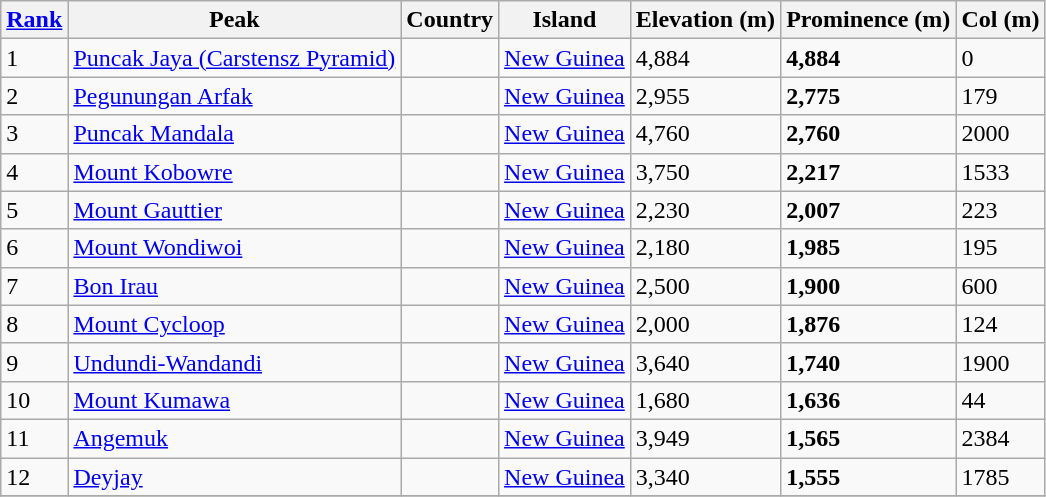<table class="wikitable sortable">
<tr>
<th><a href='#'>Rank</a></th>
<th>Peak</th>
<th>Country</th>
<th>Island</th>
<th>Elevation (m)</th>
<th>Prominence (m)</th>
<th>Col (m)</th>
</tr>
<tr>
<td>1</td>
<td><a href='#'>Puncak Jaya (Carstensz Pyramid)</a></td>
<td></td>
<td><a href='#'>New Guinea</a></td>
<td>4,884</td>
<td><strong>4,884</strong></td>
<td>0</td>
</tr>
<tr>
<td>2</td>
<td><a href='#'>Pegunungan Arfak</a></td>
<td></td>
<td><a href='#'>New Guinea</a></td>
<td>2,955</td>
<td><strong>2,775</strong></td>
<td>179</td>
</tr>
<tr>
<td>3</td>
<td><a href='#'>Puncak Mandala</a></td>
<td></td>
<td><a href='#'>New Guinea</a></td>
<td>4,760</td>
<td><strong>2,760</strong></td>
<td>2000</td>
</tr>
<tr>
<td>4</td>
<td><a href='#'>Mount Kobowre</a></td>
<td></td>
<td><a href='#'>New Guinea</a></td>
<td>3,750</td>
<td><strong>2,217</strong></td>
<td>1533</td>
</tr>
<tr>
<td>5</td>
<td><a href='#'>Mount Gauttier</a></td>
<td></td>
<td><a href='#'>New Guinea</a></td>
<td>2,230</td>
<td><strong>2,007</strong></td>
<td>223</td>
</tr>
<tr>
<td>6</td>
<td><a href='#'>Mount Wondiwoi</a></td>
<td></td>
<td><a href='#'>New Guinea</a></td>
<td>2,180</td>
<td><strong>1,985</strong></td>
<td>195</td>
</tr>
<tr>
<td>7</td>
<td><a href='#'>Bon Irau</a></td>
<td></td>
<td><a href='#'>New Guinea</a></td>
<td>2,500</td>
<td><strong>1,900</strong></td>
<td>600</td>
</tr>
<tr>
<td>8</td>
<td><a href='#'>Mount Cycloop</a></td>
<td></td>
<td><a href='#'>New Guinea</a></td>
<td>2,000</td>
<td><strong>1,876</strong></td>
<td>124</td>
</tr>
<tr>
<td>9</td>
<td><a href='#'>Undundi-Wandandi</a></td>
<td></td>
<td><a href='#'>New Guinea</a></td>
<td>3,640</td>
<td><strong>1,740</strong></td>
<td>1900</td>
</tr>
<tr>
<td>10</td>
<td><a href='#'>Mount Kumawa</a></td>
<td></td>
<td><a href='#'>New Guinea</a></td>
<td>1,680</td>
<td><strong>1,636</strong></td>
<td>44</td>
</tr>
<tr>
<td>11</td>
<td><a href='#'>Angemuk</a></td>
<td></td>
<td><a href='#'>New Guinea</a></td>
<td>3,949</td>
<td><strong>1,565</strong></td>
<td>2384</td>
</tr>
<tr>
<td>12</td>
<td><a href='#'>Deyjay</a></td>
<td></td>
<td><a href='#'>New Guinea</a></td>
<td>3,340</td>
<td><strong>1,555</strong></td>
<td>1785</td>
</tr>
<tr>
</tr>
</table>
